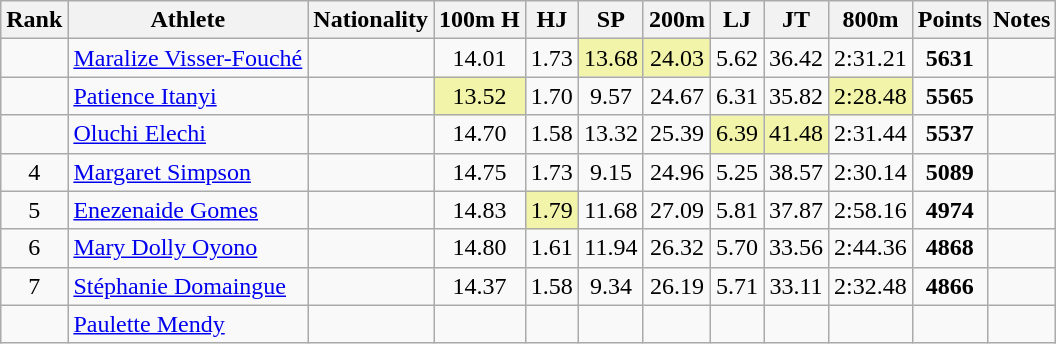<table class="wikitable sortable" style=" text-align:center;">
<tr>
<th>Rank</th>
<th>Athlete</th>
<th>Nationality</th>
<th>100m H</th>
<th>HJ</th>
<th>SP</th>
<th>200m</th>
<th>LJ</th>
<th>JT</th>
<th>800m</th>
<th>Points</th>
<th>Notes</th>
</tr>
<tr>
<td></td>
<td align=left><a href='#'>Maralize Visser-Fouché</a></td>
<td align=left></td>
<td>14.01</td>
<td>1.73</td>
<td bgcolor=#F2F5A9>13.68</td>
<td bgcolor=#F2F5A9>24.03</td>
<td>5.62</td>
<td>36.42</td>
<td>2:31.21</td>
<td><strong>5631</strong></td>
<td></td>
</tr>
<tr>
<td></td>
<td align=left><a href='#'>Patience Itanyi</a></td>
<td align=left></td>
<td bgcolor=#F2F5A9>13.52</td>
<td>1.70</td>
<td>9.57</td>
<td>24.67</td>
<td>6.31</td>
<td>35.82</td>
<td bgcolor=#F2F5A9>2:28.48</td>
<td><strong>5565</strong></td>
<td></td>
</tr>
<tr>
<td></td>
<td align=left><a href='#'>Oluchi Elechi</a></td>
<td align=left></td>
<td>14.70</td>
<td>1.58</td>
<td>13.32</td>
<td>25.39</td>
<td bgcolor=#F2F5A9>6.39</td>
<td bgcolor=#F2F5A9>41.48</td>
<td>2:31.44</td>
<td><strong>5537</strong></td>
<td></td>
</tr>
<tr>
<td>4</td>
<td align=left><a href='#'>Margaret Simpson</a></td>
<td align=left></td>
<td>14.75</td>
<td>1.73</td>
<td>9.15</td>
<td>24.96</td>
<td>5.25</td>
<td>38.57</td>
<td>2:30.14</td>
<td><strong>5089</strong></td>
<td></td>
</tr>
<tr>
<td>5</td>
<td align=left><a href='#'>Enezenaide Gomes</a></td>
<td align=left></td>
<td>14.83</td>
<td bgcolor=#F2F5A9>1.79</td>
<td>11.68</td>
<td>27.09</td>
<td>5.81</td>
<td>37.87</td>
<td>2:58.16</td>
<td><strong>4974</strong></td>
<td></td>
</tr>
<tr>
<td>6</td>
<td align=left><a href='#'>Mary Dolly Oyono</a></td>
<td align=left></td>
<td>14.80</td>
<td>1.61</td>
<td>11.94</td>
<td>26.32</td>
<td>5.70</td>
<td>33.56</td>
<td>2:44.36</td>
<td><strong>4868</strong></td>
<td></td>
</tr>
<tr>
<td>7</td>
<td align=left><a href='#'>Stéphanie Domaingue</a></td>
<td align=left></td>
<td>14.37</td>
<td>1.58</td>
<td>9.34</td>
<td>26.19</td>
<td>5.71</td>
<td>33.11</td>
<td>2:32.48</td>
<td><strong>4866</strong></td>
<td></td>
</tr>
<tr>
<td></td>
<td align=left><a href='#'>Paulette Mendy</a></td>
<td align=left></td>
<td></td>
<td></td>
<td></td>
<td></td>
<td></td>
<td></td>
<td></td>
<td><strong></strong></td>
<td></td>
</tr>
</table>
